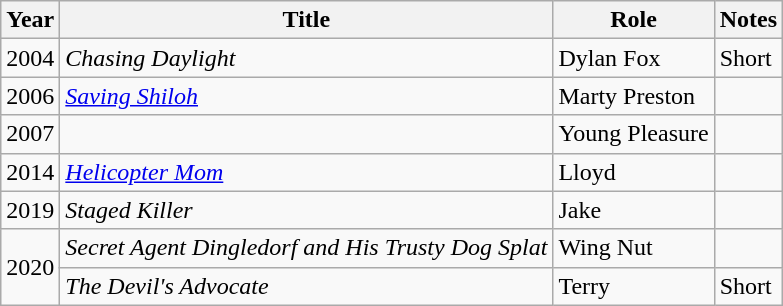<table class="wikitable sortable">
<tr>
<th>Year</th>
<th>Title</th>
<th>Role</th>
<th class="unsortable">Notes</th>
</tr>
<tr>
<td>2004</td>
<td><em>Chasing Daylight</em></td>
<td>Dylan Fox</td>
<td>Short</td>
</tr>
<tr>
<td>2006</td>
<td><em><a href='#'>Saving Shiloh</a></em></td>
<td>Marty Preston</td>
<td></td>
</tr>
<tr>
<td>2007</td>
<td><em></em></td>
<td>Young Pleasure</td>
<td></td>
</tr>
<tr>
<td>2014</td>
<td><em><a href='#'>Helicopter Mom</a></em></td>
<td>Lloyd</td>
<td></td>
</tr>
<tr>
<td>2019</td>
<td><em>Staged Killer</em></td>
<td>Jake</td>
<td></td>
</tr>
<tr>
<td rowspan="2">2020</td>
<td><em>Secret Agent Dingledorf and His Trusty Dog Splat </em></td>
<td>Wing Nut</td>
<td></td>
</tr>
<tr>
<td><em>The Devil's Advocate</em></td>
<td>Terry</td>
<td>Short</td>
</tr>
</table>
